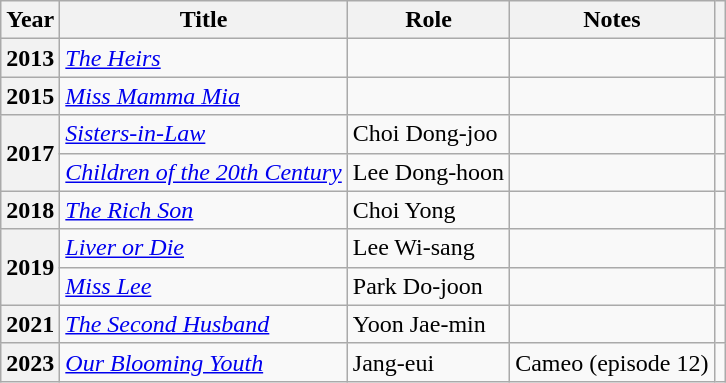<table class="wikitable plainrowheaders">
<tr>
<th scope="col">Year</th>
<th scope="col">Title</th>
<th scope="col">Role</th>
<th scope="col" class="unsortable">Notes</th>
<th scope="col" class="unsortable"></th>
</tr>
<tr>
<th scope="row">2013</th>
<td><em><a href='#'>The Heirs</a></em></td>
<td></td>
<td></td>
<td style="text-align:center"></td>
</tr>
<tr>
<th scope="row">2015</th>
<td><em><a href='#'>Miss Mamma Mia</a></em></td>
<td></td>
<td></td>
<td style="text-align:center"></td>
</tr>
<tr>
<th scope="row" rowspan="2">2017</th>
<td><em><a href='#'>Sisters-in-Law</a></em></td>
<td>Choi Dong-joo</td>
<td></td>
<td style="text-align:center"></td>
</tr>
<tr>
<td><em><a href='#'>Children of the 20th Century</a></em></td>
<td>Lee Dong-hoon</td>
<td></td>
<td style="text-align:center"></td>
</tr>
<tr>
<th scope="row">2018</th>
<td><em><a href='#'>The Rich Son</a></em></td>
<td>Choi Yong</td>
<td></td>
<td style="text-align:center"></td>
</tr>
<tr>
<th scope="row" rowspan="2">2019</th>
<td><em><a href='#'>Liver or Die</a></em></td>
<td>Lee Wi-sang</td>
<td></td>
<td style="text-align:center"></td>
</tr>
<tr>
<td><em><a href='#'>Miss Lee</a></em></td>
<td>Park Do-joon</td>
<td></td>
<td style="text-align:center"></td>
</tr>
<tr>
<th scope="row">2021</th>
<td><em><a href='#'>The Second Husband</a></em></td>
<td>Yoon Jae-min</td>
<td></td>
<td style="text-align:center"></td>
</tr>
<tr>
<th scope="row">2023</th>
<td><em><a href='#'>Our Blooming Youth</a></em></td>
<td>Jang-eui</td>
<td>Cameo (episode 12)</td>
<td style="text-align:center"></td>
</tr>
</table>
